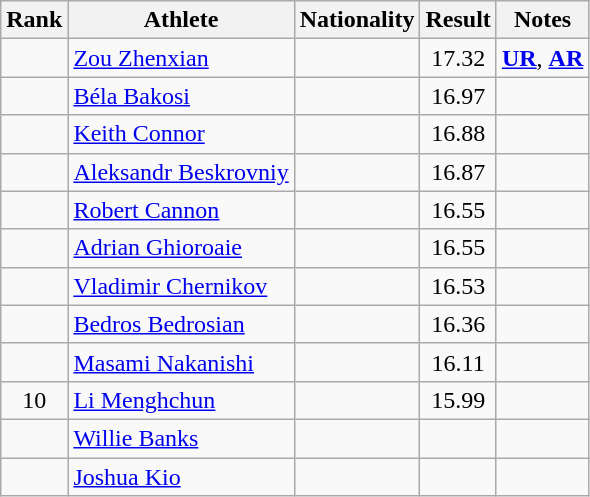<table class="wikitable sortable" style="text-align:center">
<tr>
<th>Rank</th>
<th>Athlete</th>
<th>Nationality</th>
<th>Result</th>
<th>Notes</th>
</tr>
<tr>
<td></td>
<td align=left><a href='#'>Zou Zhenxian</a></td>
<td align=left></td>
<td>17.32</td>
<td><strong><a href='#'>UR</a></strong>, <strong><a href='#'>AR</a></strong></td>
</tr>
<tr>
<td></td>
<td align=left><a href='#'>Béla Bakosi</a></td>
<td align=left></td>
<td>16.97</td>
<td></td>
</tr>
<tr>
<td></td>
<td align=left><a href='#'>Keith Connor</a></td>
<td align=left></td>
<td>16.88</td>
<td></td>
</tr>
<tr>
<td></td>
<td align=left><a href='#'>Aleksandr Beskrovniy</a></td>
<td align=left></td>
<td>16.87</td>
<td></td>
</tr>
<tr>
<td></td>
<td align=left><a href='#'>Robert Cannon</a></td>
<td align=left></td>
<td>16.55</td>
<td></td>
</tr>
<tr>
<td></td>
<td align=left><a href='#'>Adrian Ghioroaie</a></td>
<td align=left></td>
<td>16.55</td>
<td></td>
</tr>
<tr>
<td></td>
<td align=left><a href='#'>Vladimir Chernikov</a></td>
<td align=left></td>
<td>16.53</td>
<td></td>
</tr>
<tr>
<td></td>
<td align=left><a href='#'>Bedros Bedrosian</a></td>
<td align=left></td>
<td>16.36</td>
<td></td>
</tr>
<tr>
<td></td>
<td align=left><a href='#'>Masami Nakanishi</a></td>
<td align=left></td>
<td>16.11</td>
<td></td>
</tr>
<tr>
<td>10</td>
<td align=left><a href='#'>Li Menghchun</a></td>
<td align=left></td>
<td>15.99</td>
<td></td>
</tr>
<tr>
<td></td>
<td align=left><a href='#'>Willie Banks</a></td>
<td align=left></td>
<td></td>
<td></td>
</tr>
<tr>
<td></td>
<td align=left><a href='#'>Joshua Kio</a></td>
<td align=left></td>
<td></td>
<td></td>
</tr>
</table>
